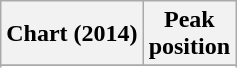<table class="wikitable plainrowheaders sortable">
<tr>
<th>Chart (2014)</th>
<th>Peak<br>position</th>
</tr>
<tr>
</tr>
<tr>
</tr>
<tr>
</tr>
<tr>
</tr>
<tr>
</tr>
</table>
